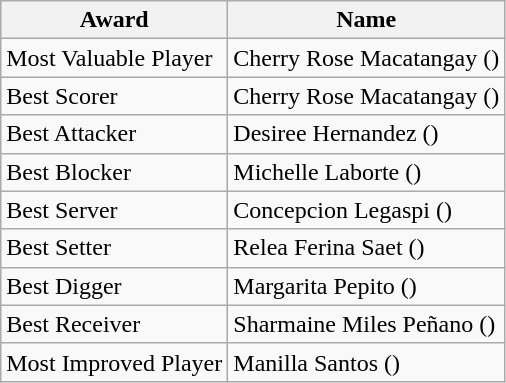<table class="wikitable">
<tr>
<th>Award</th>
<th>Name</th>
</tr>
<tr>
<td>Most Valuable Player</td>
<td>Cherry Rose Macatangay () </td>
</tr>
<tr>
<td>Best Scorer</td>
<td>Cherry Rose Macatangay () </td>
</tr>
<tr>
<td>Best Attacker</td>
<td>Desiree Hernandez ()</td>
</tr>
<tr>
<td>Best Blocker</td>
<td>Michelle Laborte ()</td>
</tr>
<tr>
<td>Best Server</td>
<td>Concepcion Legaspi ()</td>
</tr>
<tr>
<td>Best Setter</td>
<td>Relea Ferina Saet ()</td>
</tr>
<tr>
<td>Best Digger</td>
<td>Margarita Pepito ()</td>
</tr>
<tr>
<td>Best Receiver</td>
<td>Sharmaine Miles Peñano ()</td>
</tr>
<tr>
<td>Most Improved Player</td>
<td>Manilla Santos ()</td>
</tr>
</table>
